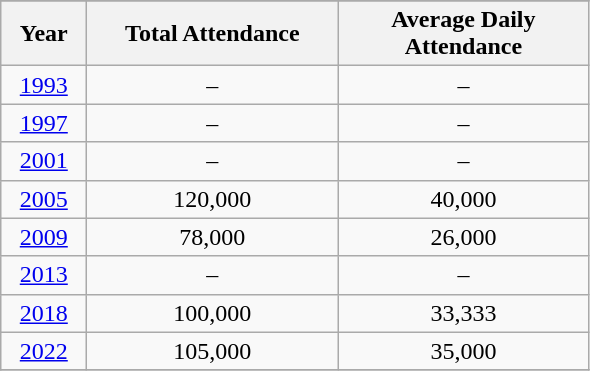<table class="wikitable sortable" style=font-size:100%;text-align:left>
<tr>
</tr>
<tr>
<th width=50>Year</th>
<th width=160>Total Attendance</th>
<th width=160>Average Daily Attendance</th>
</tr>
<tr>
<td align=center><a href='#'>1993</a></td>
<td align=center>–</td>
<td align=center>–</td>
</tr>
<tr>
<td align=center><a href='#'>1997</a></td>
<td align=center>–</td>
<td align=center>–</td>
</tr>
<tr>
<td align=center><a href='#'>2001</a></td>
<td align=center>–</td>
<td align=center>–</td>
</tr>
<tr>
<td align=center><a href='#'>2005</a></td>
<td align=center>120,000</td>
<td align=center>40,000</td>
</tr>
<tr>
<td align=center><a href='#'>2009</a></td>
<td align=center>78,000</td>
<td align=center>26,000</td>
</tr>
<tr>
<td align=center><a href='#'>2013</a></td>
<td align=center>–</td>
<td align=center>–</td>
</tr>
<tr>
<td align=center><a href='#'>2018</a></td>
<td align=center>100,000</td>
<td align=center>33,333</td>
</tr>
<tr>
<td align=center><a href='#'>2022</a></td>
<td align=center>105,000</td>
<td align=center>35,000</td>
</tr>
<tr>
</tr>
</table>
